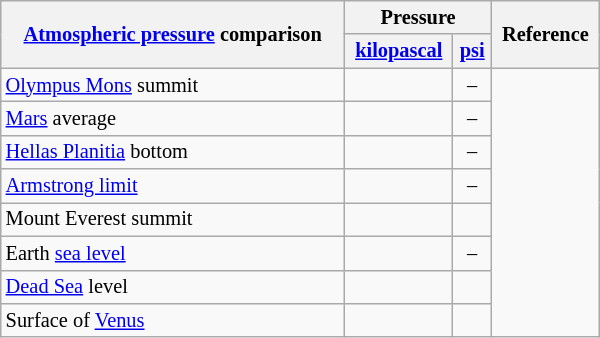<table class="wikitable floatright" style="width: 400px; font-size: 0.85em;">
<tr>
<th rowspan= 2><a href='#'>Atmospheric pressure</a> comparison</th>
<th colspan=2>Pressure</th>
<th rowspan= 2>Reference</th>
</tr>
<tr>
<th><a href='#'>kilopascal</a></th>
<th><a href='#'>psi</a></th>
</tr>
<tr>
<td><a href='#'>Olympus Mons</a> summit</td>
<td></td>
<td align=center>–</td>
</tr>
<tr>
<td><a href='#'>Mars</a> average</td>
<td></td>
<td align=center>–</td>
</tr>
<tr>
<td><a href='#'>Hellas Planitia</a> bottom</td>
<td></td>
<td align=center>–</td>
</tr>
<tr>
<td><a href='#'>Armstrong limit</a></td>
<td></td>
<td align=center>–</td>
</tr>
<tr>
<td>Mount Everest summit</td>
<td></td>
<td align=center></td>
</tr>
<tr>
<td>Earth <a href='#'>sea level</a></td>
<td></td>
<td align=center>–</td>
</tr>
<tr>
<td><a href='#'>Dead Sea</a> level</td>
<td></td>
<td align=center></td>
</tr>
<tr>
<td>Surface of <a href='#'>Venus</a></td>
<td></td>
<td align=center></td>
</tr>
</table>
